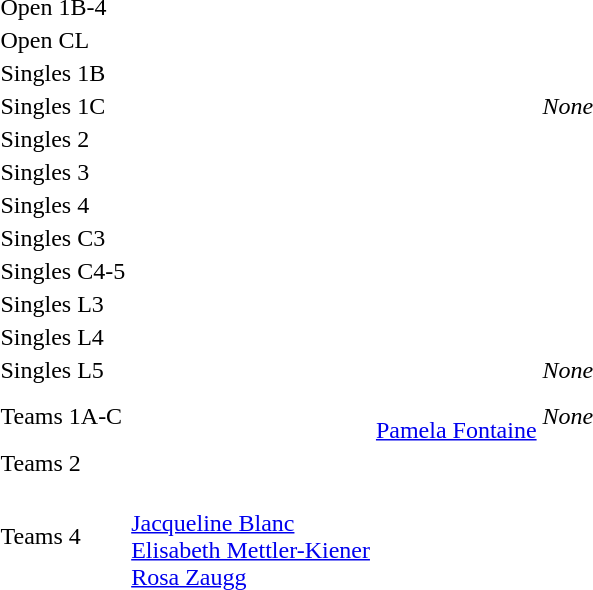<table>
<tr>
<td>Open 1B-4<br></td>
<td></td>
<td></td>
<td></td>
</tr>
<tr>
<td>Open CL<br></td>
<td></td>
<td></td>
<td></td>
</tr>
<tr>
<td>Singles 1B<br></td>
<td></td>
<td></td>
<td></td>
</tr>
<tr>
<td>Singles 1C<br></td>
<td></td>
<td></td>
<td align="center"><em>None</em></td>
</tr>
<tr>
<td>Singles 2<br></td>
<td></td>
<td></td>
<td></td>
</tr>
<tr>
<td>Singles 3<br></td>
<td></td>
<td></td>
<td></td>
</tr>
<tr>
<td>Singles 4<br></td>
<td></td>
<td></td>
<td></td>
</tr>
<tr>
<td>Singles C3<br></td>
<td></td>
<td></td>
<td></td>
</tr>
<tr>
<td>Singles C4-5<br></td>
<td></td>
<td></td>
<td></td>
</tr>
<tr>
<td>Singles L3<br></td>
<td></td>
<td></td>
<td></td>
</tr>
<tr>
<td rowspan="2">Singles L4<br></td>
<td rowspan="2"></td>
<td rowspan="2"></td>
<td></td>
</tr>
<tr>
<td></td>
</tr>
<tr>
<td>Singles L5<br></td>
<td></td>
<td></td>
<td align="center"><em>None</em></td>
</tr>
<tr>
<td>Teams 1A-C<br></td>
<td></td>
<td><br> <a href='#'>Pamela Fontaine</a></td>
<td align="center"><em>None</em></td>
</tr>
<tr>
<td>Teams 2<br></td>
<td></td>
<td></td>
<td></td>
</tr>
<tr>
<td>Teams 4<br></td>
<td valign=top> <br> <a href='#'>Jacqueline Blanc</a> <br> <a href='#'>Elisabeth Mettler-Kiener</a> <br> <a href='#'>Rosa Zaugg</a></td>
<td valign=top></td>
<td valign=top></td>
</tr>
</table>
